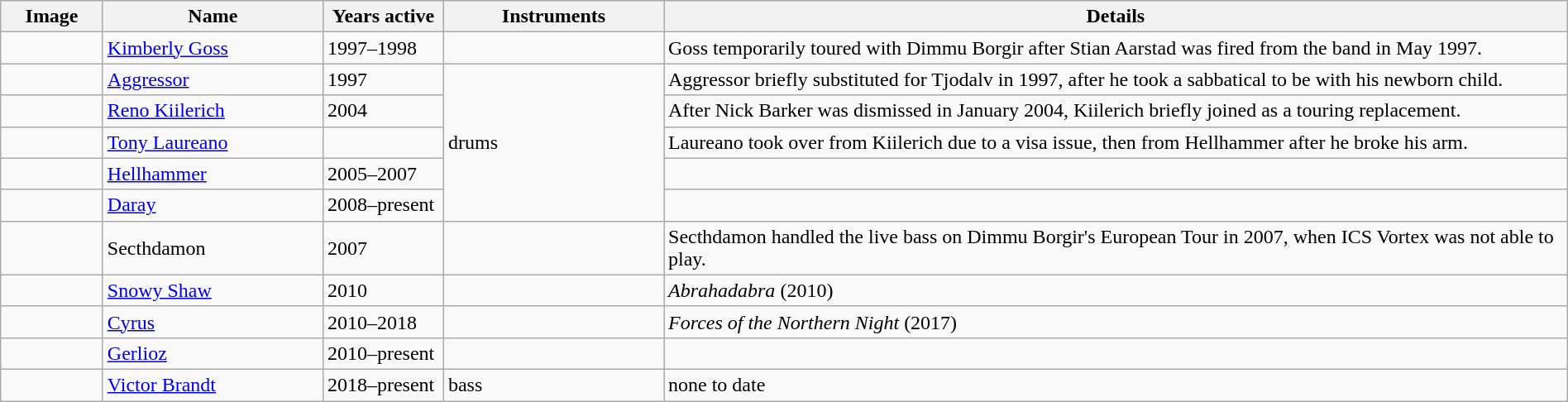<table class="wikitable" border="1" width=100%>
<tr>
<th width="75">Image</th>
<th width="170">Name</th>
<th width="90">Years active</th>
<th width="170">Instruments</th>
<th>Details</th>
</tr>
<tr>
<td></td>
<td><a href='#'>Kimberly Goss</a></td>
<td>1997–1998</td>
<td></td>
<td>Goss temporarily toured with Dimmu Borgir after Stian Aarstad was fired from the band in May 1997.</td>
</tr>
<tr>
<td></td>
<td><a href='#'>Aggressor</a><br></td>
<td>1997 </td>
<td rowspan="5">drums</td>
<td>Aggressor briefly substituted for Tjodalv in 1997, after he took a sabbatical to be with his newborn child.</td>
</tr>
<tr>
<td></td>
<td><a href='#'>Reno Kiilerich</a></td>
<td>2004</td>
<td>After Nick Barker was dismissed in January 2004, Kiilerich briefly joined as a touring replacement.</td>
</tr>
<tr>
<td></td>
<td><a href='#'>Tony Laureano</a></td>
<td></td>
<td>Laureano took over from Kiilerich due to a visa issue, then from Hellhammer after he broke his arm.</td>
</tr>
<tr>
<td></td>
<td><a href='#'>Hellhammer</a><br></td>
<td>2005–2007</td>
<td></td>
</tr>
<tr>
<td></td>
<td><a href='#'>Daray</a><br></td>
<td>2008–present</td>
<td></td>
</tr>
<tr>
<td></td>
<td>Secthdamon</td>
<td>2007<br></td>
<td></td>
<td>Secthdamon handled the live bass on Dimmu Borgir's European Tour in 2007, when ICS Vortex was not able to play.</td>
</tr>
<tr>
<td></td>
<td><a href='#'>Snowy Shaw</a><br></td>
<td>2010</td>
<td></td>
<td><em>Abrahadabra</em> (2010)</td>
</tr>
<tr>
<td></td>
<td><a href='#'>Cyrus</a><br></td>
<td>2010–2018 </td>
<td></td>
<td><em>Forces of the Northern Night</em> (2017)</td>
</tr>
<tr>
<td></td>
<td><a href='#'>Gerlioz</a> </td>
<td>2010–present</td>
<td></td>
<td></td>
</tr>
<tr>
<td></td>
<td><a href='#'>Victor Brandt</a></td>
<td>2018–present</td>
<td>bass</td>
<td>none to date</td>
</tr>
</table>
